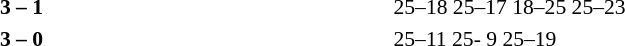<table>
<tr>
<th width=200></th>
<th width=80></th>
<th width=200></th>
<th width=220></th>
</tr>
<tr style=font-size:90%>
<td align=right><strong></strong></td>
<td align=center><strong>3 – 1</strong></td>
<td></td>
<td>25–18 25–17 18–25 25–23</td>
</tr>
<tr style=font-size:90%>
<td align=right><strong></strong></td>
<td align=center><strong>3 – 0</strong></td>
<td></td>
<td>25–11 25- 9 25–19</td>
</tr>
</table>
